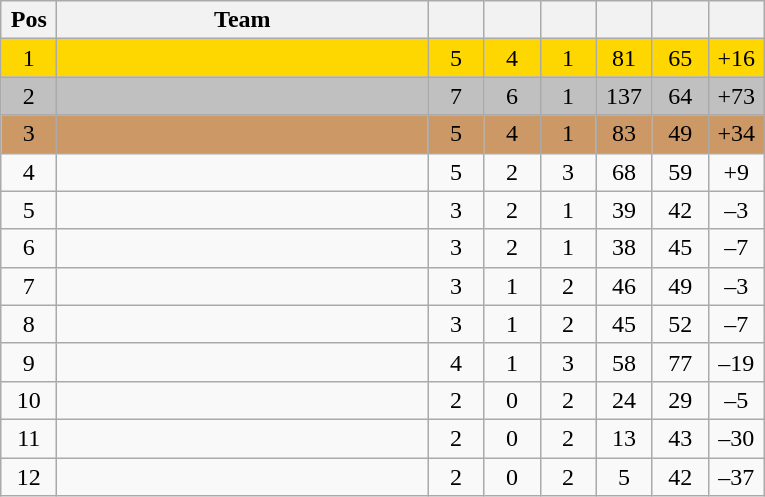<table class="wikitable" style="text-align:center">
<tr>
<th width=30>Pos</th>
<th ! width=240>Team</th>
<th ! width=30></th>
<th ! width=30></th>
<th ! width=30></th>
<th ! width=30></th>
<th ! width=30></th>
<th ! width=30></th>
</tr>
<tr bgcolor=gold>
<td>1</td>
<td align=left></td>
<td>5</td>
<td>4</td>
<td>1</td>
<td>81</td>
<td>65</td>
<td>+16</td>
</tr>
<tr bgcolor=silver>
<td>2</td>
<td align=left></td>
<td>7</td>
<td>6</td>
<td>1</td>
<td>137</td>
<td>64</td>
<td>+73</td>
</tr>
<tr bgcolor=cc9966>
<td>3</td>
<td align=left></td>
<td>5</td>
<td>4</td>
<td>1</td>
<td>83</td>
<td>49</td>
<td>+34</td>
</tr>
<tr>
<td>4</td>
<td align=left></td>
<td>5</td>
<td>2</td>
<td>3</td>
<td>68</td>
<td>59</td>
<td>+9</td>
</tr>
<tr>
<td>5</td>
<td align=left></td>
<td>3</td>
<td>2</td>
<td>1</td>
<td>39</td>
<td>42</td>
<td>–3</td>
</tr>
<tr>
<td>6</td>
<td align=left></td>
<td>3</td>
<td>2</td>
<td>1</td>
<td>38</td>
<td>45</td>
<td>–7</td>
</tr>
<tr>
<td>7</td>
<td align=left></td>
<td>3</td>
<td>1</td>
<td>2</td>
<td>46</td>
<td>49</td>
<td>–3</td>
</tr>
<tr>
<td>8</td>
<td align=left></td>
<td>3</td>
<td>1</td>
<td>2</td>
<td>45</td>
<td>52</td>
<td>–7</td>
</tr>
<tr>
<td>9</td>
<td align=left></td>
<td>4</td>
<td>1</td>
<td>3</td>
<td>58</td>
<td>77</td>
<td>–19</td>
</tr>
<tr>
<td>10</td>
<td align=left></td>
<td>2</td>
<td>0</td>
<td>2</td>
<td>24</td>
<td>29</td>
<td>–5</td>
</tr>
<tr>
<td>11</td>
<td align=left></td>
<td>2</td>
<td>0</td>
<td>2</td>
<td>13</td>
<td>43</td>
<td>–30</td>
</tr>
<tr>
<td>12</td>
<td align=left></td>
<td>2</td>
<td>0</td>
<td>2</td>
<td>5</td>
<td>42</td>
<td>–37</td>
</tr>
</table>
